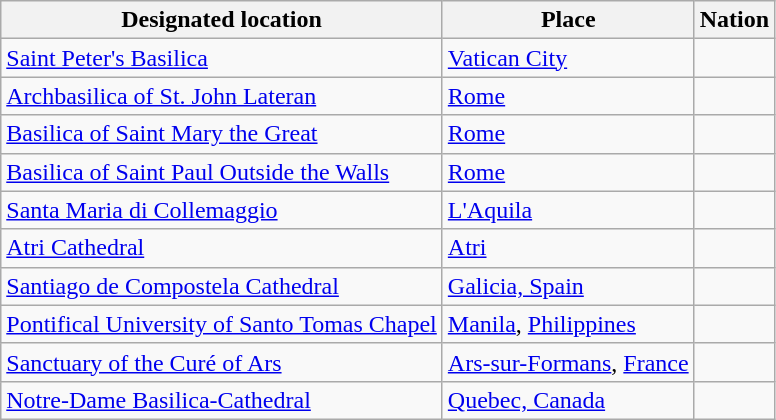<table class="wikitable" style="text-align:center">
<tr>
<th>Designated location</th>
<th>Place</th>
<th>Nation</th>
</tr>
<tr>
<td align=left><a href='#'>Saint Peter's Basilica</a></td>
<td align=left><a href='#'>Vatican City</a></td>
<td></td>
</tr>
<tr>
<td align=left><a href='#'>Archbasilica of St. John Lateran</a></td>
<td align=left><a href='#'>Rome</a></td>
<td></td>
</tr>
<tr>
<td align=left><a href='#'>Basilica of Saint Mary the Great</a></td>
<td align=left><a href='#'>Rome</a></td>
<td></td>
</tr>
<tr>
<td align=left><a href='#'>Basilica of Saint Paul Outside the Walls</a></td>
<td align=left><a href='#'>Rome</a></td>
<td></td>
</tr>
<tr>
<td align=left><a href='#'>Santa Maria di Collemaggio</a></td>
<td align=left><a href='#'>L'Aquila</a></td>
<td></td>
</tr>
<tr>
<td align=left><a href='#'>Atri Cathedral</a></td>
<td align=left><a href='#'>Atri</a></td>
<td></td>
</tr>
<tr>
<td align=left><a href='#'>Santiago de Compostela Cathedral</a></td>
<td align=left><a href='#'>Galicia, Spain</a></td>
<td></td>
</tr>
<tr>
<td align=left><a href='#'>Pontifical University of Santo Tomas Chapel</a></td>
<td align=left><a href='#'>Manila</a>, <a href='#'>Philippines</a></td>
<td></td>
</tr>
<tr>
<td align=left><a href='#'>Sanctuary of the Curé of Ars</a></td>
<td align=left><a href='#'>Ars-sur-Formans</a>, <a href='#'>France</a></td>
<td></td>
</tr>
<tr>
<td align=left><a href='#'>Notre-Dame Basilica-Cathedral</a></td>
<td align=left><a href='#'>Quebec, Canada</a></td>
<td></td>
</tr>
</table>
